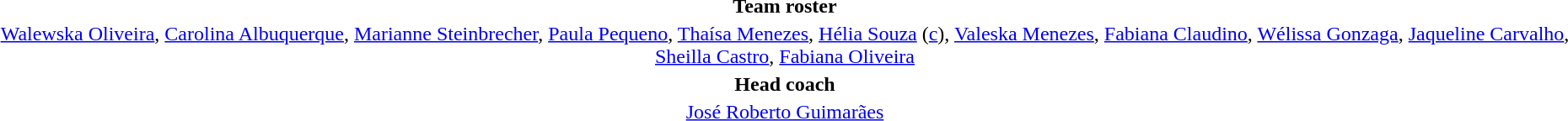<table style="text-align:center;margin-top:2em;margin-left:auto;margin-right:auto">
<tr>
<td><strong>Team roster</strong></td>
</tr>
<tr>
<td><a href='#'>Walewska Oliveira</a>, <a href='#'>Carolina Albuquerque</a>, <a href='#'>Marianne Steinbrecher</a>, <a href='#'>Paula Pequeno</a>, <a href='#'>Thaísa Menezes</a>, <a href='#'>Hélia Souza</a> (<a href='#'>c</a>), <a href='#'>Valeska Menezes</a>, <a href='#'>Fabiana Claudino</a>, <a href='#'>Wélissa Gonzaga</a>, <a href='#'>Jaqueline Carvalho</a>, <a href='#'>Sheilla Castro</a>, <a href='#'>Fabiana Oliveira</a></td>
</tr>
<tr>
<td><strong>Head coach</strong></td>
</tr>
<tr>
<td><a href='#'>José Roberto Guimarães</a></td>
</tr>
</table>
